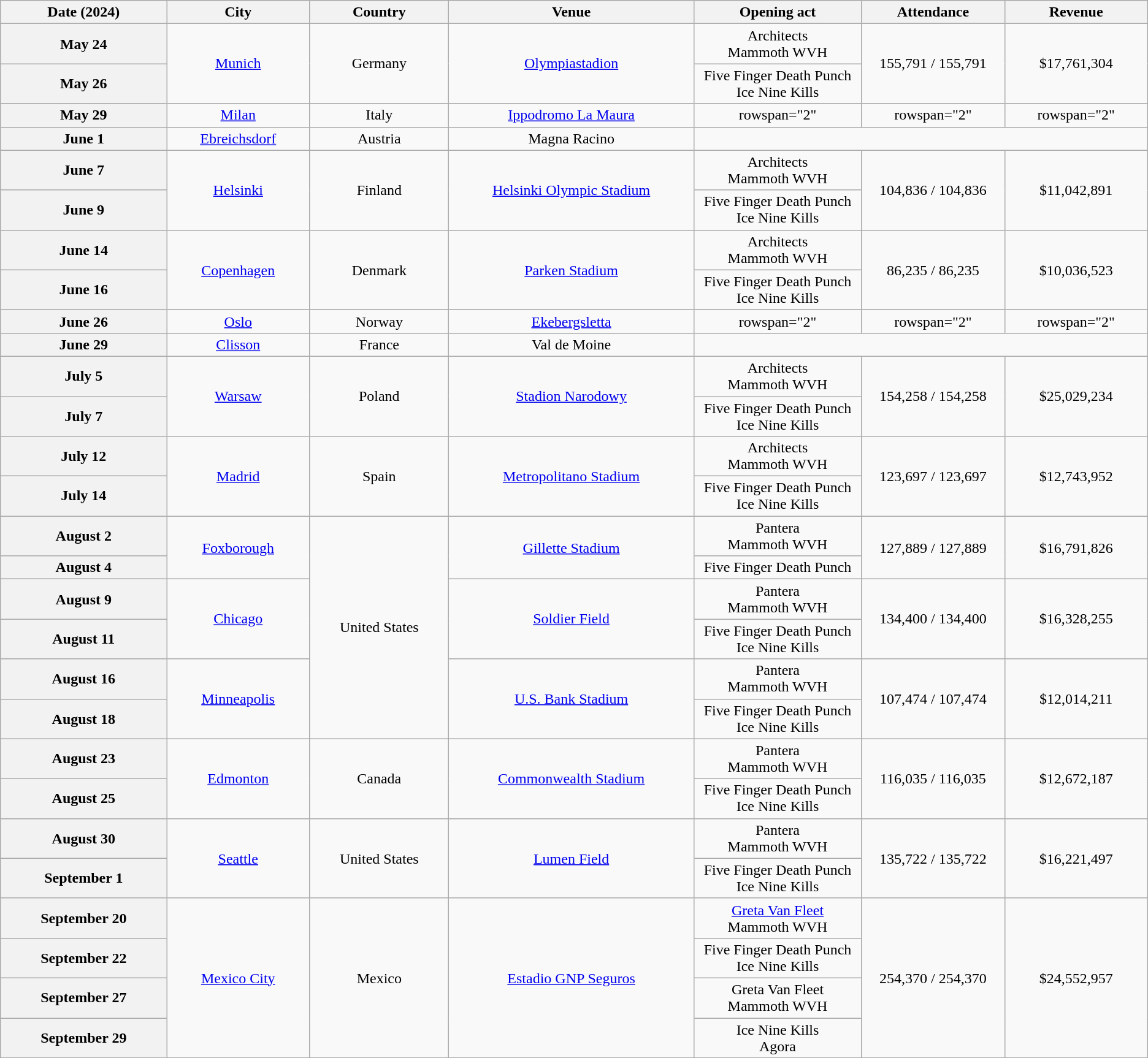<table class="wikitable plainrowheaders" style="text-align:center;">
<tr>
<th scope="col" style="width:12em;">Date (2024)</th>
<th scope="col" style="width:10em;">City</th>
<th scope="col" style="width:10em;">Country</th>
<th scope="col" style="width:18em;">Venue</th>
<th scope="col" style="width:12em;">Opening act</th>
<th scope="col" style="width:10em;">Attendance</th>
<th scope="col" style="width:10em;">Revenue</th>
</tr>
<tr>
<th scope="row" style="text-align:center;">May 24</th>
<td rowspan="2"><a href='#'>Munich</a></td>
<td rowspan="2">Germany</td>
<td rowspan="2"><a href='#'>Olympiastadion</a></td>
<td>Architects<br>Mammoth WVH</td>
<td rowspan="2">155,791 / 155,791</td>
<td rowspan="2">$17,761,304</td>
</tr>
<tr>
<th scope="row" style="text-align:center;">May 26</th>
<td>Five Finger Death Punch<br>Ice Nine Kills</td>
</tr>
<tr>
<th scope="row" style="text-align:center;">May 29</th>
<td><a href='#'>Milan</a></td>
<td>Italy</td>
<td><a href='#'>Ippodromo La Maura</a></td>
<td>rowspan="2" </td>
<td>rowspan="2" </td>
<td>rowspan="2" </td>
</tr>
<tr>
<th scope="row" style="text-align:center;">June 1</th>
<td><a href='#'>Ebreichsdorf</a></td>
<td>Austria</td>
<td>Magna Racino</td>
</tr>
<tr>
<th scope="row" style="text-align:center;">June 7</th>
<td rowspan="2"><a href='#'>Helsinki</a></td>
<td rowspan="2">Finland</td>
<td rowspan="2"><a href='#'>Helsinki Olympic Stadium</a></td>
<td>Architects<br>Mammoth WVH</td>
<td rowspan="2">104,836 / 104,836</td>
<td rowspan="2">$11,042,891</td>
</tr>
<tr>
<th scope="row" style="text-align:center;">June 9</th>
<td>Five Finger Death Punch<br>Ice Nine Kills</td>
</tr>
<tr>
<th scope="row" style="text-align:center;">June 14</th>
<td rowspan="2"><a href='#'>Copenhagen</a></td>
<td rowspan="2">Denmark</td>
<td rowspan="2"><a href='#'>Parken Stadium</a></td>
<td>Architects<br>Mammoth WVH</td>
<td rowspan="2">86,235 / 86,235</td>
<td rowspan="2">$10,036,523</td>
</tr>
<tr>
<th scope="row" style="text-align:center;">June 16</th>
<td>Five Finger Death Punch<br>Ice Nine Kills</td>
</tr>
<tr>
<th scope="row" style="text-align:center;">June 26</th>
<td><a href='#'>Oslo</a></td>
<td>Norway</td>
<td><a href='#'>Ekebergsletta</a></td>
<td>rowspan="2" </td>
<td>rowspan="2" </td>
<td>rowspan="2" </td>
</tr>
<tr>
<th scope="row" style="text-align:center;">June 29</th>
<td><a href='#'>Clisson</a></td>
<td>France</td>
<td>Val de Moine</td>
</tr>
<tr>
<th scope="row" style="text-align:center;">July 5</th>
<td rowspan="2"><a href='#'>Warsaw</a></td>
<td rowspan="2">Poland</td>
<td rowspan="2"><a href='#'>Stadion Narodowy</a></td>
<td>Architects<br>Mammoth WVH</td>
<td rowspan="2">154,258 / 154,258</td>
<td rowspan="2">$25,029,234</td>
</tr>
<tr>
<th scope="row" style="text-align:center;">July 7</th>
<td>Five Finger Death Punch<br>Ice Nine Kills</td>
</tr>
<tr>
<th scope="row" style="text-align:center;">July 12</th>
<td rowspan="2"><a href='#'>Madrid</a></td>
<td rowspan="2">Spain</td>
<td rowspan="2"><a href='#'>Metropolitano Stadium</a></td>
<td>Architects<br>Mammoth WVH</td>
<td rowspan="2">123,697 / 123,697</td>
<td rowspan="2">$12,743,952</td>
</tr>
<tr>
<th scope="row" style="text-align:center;">July 14</th>
<td>Five Finger Death Punch<br>Ice Nine Kills</td>
</tr>
<tr>
<th scope="row" style="text-align:center;">August 2</th>
<td rowspan="2"><a href='#'>Foxborough</a></td>
<td rowspan="6">United States</td>
<td rowspan="2"><a href='#'>Gillette Stadium</a></td>
<td>Pantera<br>Mammoth WVH</td>
<td rowspan="2">127,889 / 127,889</td>
<td rowspan="2">$16,791,826</td>
</tr>
<tr>
<th scope="row" style="text-align:center;">August 4</th>
<td>Five Finger Death Punch</td>
</tr>
<tr>
<th scope="row" style="text-align:center;">August 9</th>
<td rowspan="2"><a href='#'>Chicago</a></td>
<td rowspan="2"><a href='#'>Soldier Field</a></td>
<td>Pantera<br>Mammoth WVH</td>
<td rowspan="2">134,400 / 134,400</td>
<td rowspan="2">$16,328,255</td>
</tr>
<tr>
<th scope="row" style="text-align:center;">August 11</th>
<td>Five Finger Death Punch<br>Ice Nine Kills</td>
</tr>
<tr>
<th scope="row" style="text-align:center;">August 16</th>
<td rowspan="2"><a href='#'>Minneapolis</a></td>
<td rowspan="2"><a href='#'>U.S. Bank Stadium</a></td>
<td>Pantera<br>Mammoth WVH</td>
<td rowspan="2">107,474 / 107,474</td>
<td rowspan="2">$12,014,211</td>
</tr>
<tr>
<th scope="row" style="text-align:center;">August 18</th>
<td>Five Finger Death Punch<br>Ice Nine Kills</td>
</tr>
<tr>
<th scope="row" style="text-align:center;">August 23</th>
<td rowspan="2"><a href='#'>Edmonton</a></td>
<td rowspan="2">Canada</td>
<td rowspan="2"><a href='#'>Commonwealth Stadium</a></td>
<td>Pantera<br>Mammoth WVH</td>
<td rowspan="2">116,035 / 116,035</td>
<td rowspan="2">$12,672,187</td>
</tr>
<tr>
<th scope="row" style="text-align:center;">August 25</th>
<td>Five Finger Death Punch<br>Ice Nine Kills</td>
</tr>
<tr>
<th scope="row" style="text-align:center;">August 30</th>
<td rowspan="2"><a href='#'>Seattle</a></td>
<td rowspan="2">United States</td>
<td rowspan="2"><a href='#'>Lumen Field</a></td>
<td>Pantera<br>Mammoth WVH</td>
<td rowspan="2">135,722 / 135,722</td>
<td rowspan="2">$16,221,497</td>
</tr>
<tr>
<th scope="row" style="text-align:center;">September 1</th>
<td>Five Finger Death Punch<br>Ice Nine Kills</td>
</tr>
<tr>
<th scope="row" style="text-align:center;">September 20</th>
<td rowspan="4"><a href='#'>Mexico City</a></td>
<td rowspan="4">Mexico</td>
<td rowspan="4"><a href='#'>Estadio GNP Seguros</a></td>
<td><a href='#'>Greta Van Fleet</a><br>Mammoth WVH</td>
<td rowspan="4">254,370 / 254,370</td>
<td rowspan="4">$24,552,957</td>
</tr>
<tr>
<th scope="row" style="text-align:center;">September 22</th>
<td>Five Finger Death Punch<br>Ice Nine Kills</td>
</tr>
<tr>
<th scope="row" style="text-align:center;">September 27</th>
<td>Greta Van Fleet<br>Mammoth WVH</td>
</tr>
<tr>
<th scope="row" style="text-align:center;">September 29</th>
<td>Ice Nine Kills<br>Agora</td>
</tr>
<tr>
</tr>
</table>
